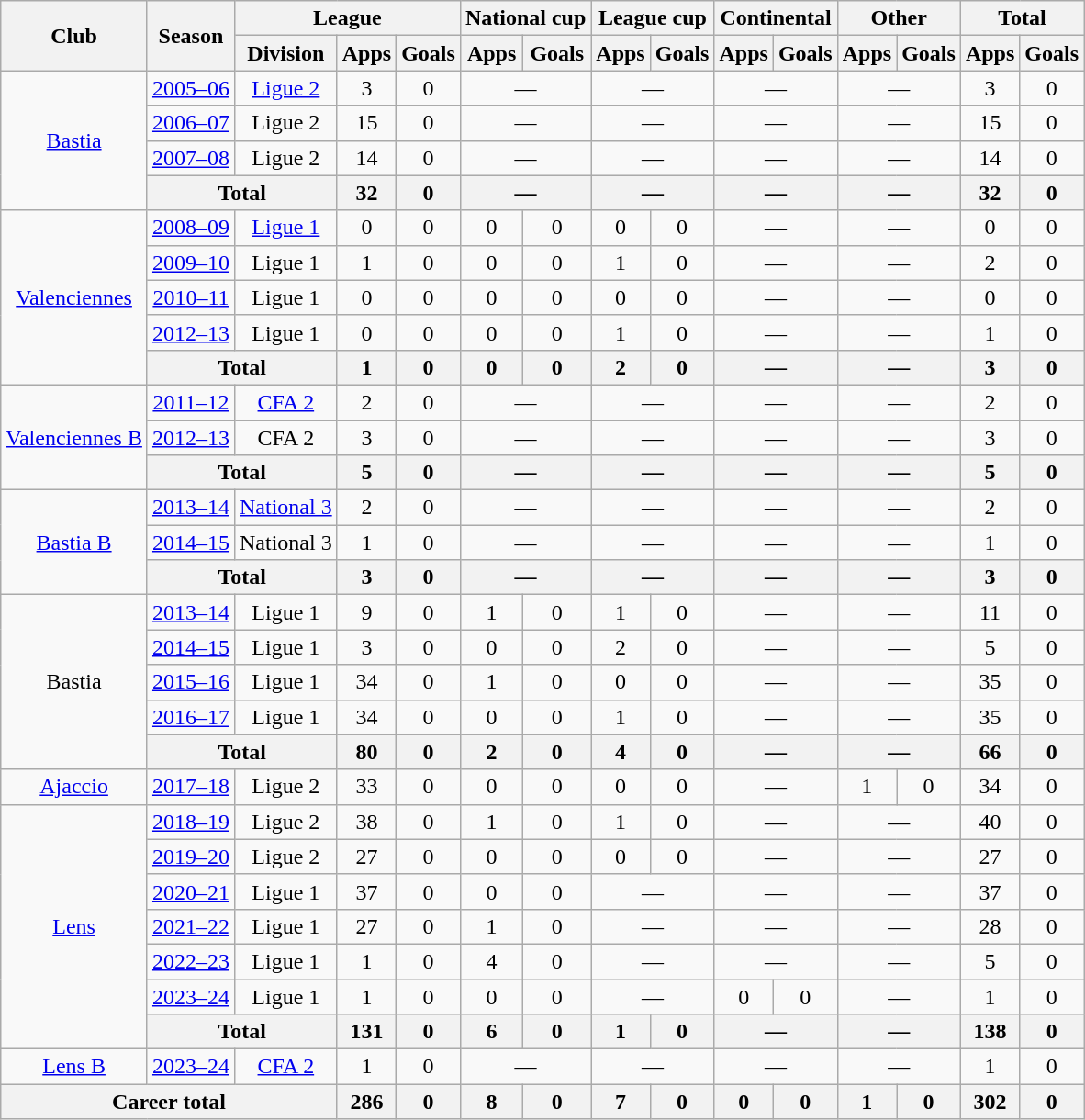<table class="wikitable" style="text-align:center">
<tr>
<th rowspan="2">Club</th>
<th rowspan="2">Season</th>
<th colspan="3">League</th>
<th colspan="2">National cup</th>
<th colspan="2">League cup</th>
<th colspan="2">Continental</th>
<th colspan="2">Other</th>
<th colspan="2">Total</th>
</tr>
<tr>
<th>Division</th>
<th>Apps</th>
<th>Goals</th>
<th>Apps</th>
<th>Goals</th>
<th>Apps</th>
<th>Goals</th>
<th>Apps</th>
<th>Goals</th>
<th>Apps</th>
<th>Goals</th>
<th>Apps</th>
<th>Goals</th>
</tr>
<tr>
<td rowspan="4"><a href='#'>Bastia</a></td>
<td><a href='#'>2005–06</a></td>
<td><a href='#'>Ligue 2</a></td>
<td>3</td>
<td>0</td>
<td colspan="2">—</td>
<td colspan="2">—</td>
<td colspan="2">—</td>
<td colspan="2">—</td>
<td>3</td>
<td>0</td>
</tr>
<tr>
<td><a href='#'>2006–07</a></td>
<td>Ligue 2</td>
<td>15</td>
<td>0</td>
<td colspan="2">—</td>
<td colspan="2">—</td>
<td colspan="2">—</td>
<td colspan="2">—</td>
<td>15</td>
<td>0</td>
</tr>
<tr>
<td><a href='#'>2007–08</a></td>
<td>Ligue 2</td>
<td>14</td>
<td>0</td>
<td colspan="2">—</td>
<td colspan="2">—</td>
<td colspan="2">—</td>
<td colspan="2">—</td>
<td>14</td>
<td>0</td>
</tr>
<tr>
<th colspan="2">Total</th>
<th>32</th>
<th>0</th>
<th colspan="2">—</th>
<th colspan="2">—</th>
<th colspan="2">—</th>
<th colspan="2">—</th>
<th>32</th>
<th>0</th>
</tr>
<tr>
<td rowspan="5"><a href='#'>Valenciennes</a></td>
<td><a href='#'>2008–09</a></td>
<td><a href='#'>Ligue 1</a></td>
<td>0</td>
<td>0</td>
<td>0</td>
<td>0</td>
<td>0</td>
<td>0</td>
<td colspan="2">—</td>
<td colspan="2">—</td>
<td>0</td>
<td>0</td>
</tr>
<tr>
<td><a href='#'>2009–10</a></td>
<td>Ligue 1</td>
<td>1</td>
<td>0</td>
<td>0</td>
<td>0</td>
<td>1</td>
<td>0</td>
<td colspan="2">—</td>
<td colspan="2">—</td>
<td>2</td>
<td>0</td>
</tr>
<tr>
<td><a href='#'>2010–11</a></td>
<td>Ligue 1</td>
<td>0</td>
<td>0</td>
<td>0</td>
<td>0</td>
<td>0</td>
<td>0</td>
<td colspan="2">—</td>
<td colspan="2">—</td>
<td>0</td>
<td>0</td>
</tr>
<tr>
<td><a href='#'>2012–13</a></td>
<td>Ligue 1</td>
<td>0</td>
<td>0</td>
<td>0</td>
<td>0</td>
<td>1</td>
<td>0</td>
<td colspan="2">—</td>
<td colspan="2">—</td>
<td>1</td>
<td>0</td>
</tr>
<tr>
<th colspan="2">Total</th>
<th>1</th>
<th>0</th>
<th>0</th>
<th>0</th>
<th>2</th>
<th>0</th>
<th colspan="2">—</th>
<th colspan="2">—</th>
<th>3</th>
<th>0</th>
</tr>
<tr>
<td rowspan="3"><a href='#'>Valenciennes B</a></td>
<td><a href='#'>2011–12</a></td>
<td><a href='#'>CFA 2</a></td>
<td>2</td>
<td>0</td>
<td colspan="2">—</td>
<td colspan="2">—</td>
<td colspan="2">—</td>
<td colspan="2">—</td>
<td>2</td>
<td>0</td>
</tr>
<tr>
<td><a href='#'>2012–13</a></td>
<td>CFA 2</td>
<td>3</td>
<td>0</td>
<td colspan="2">—</td>
<td colspan="2">—</td>
<td colspan="2">—</td>
<td colspan="2">—</td>
<td>3</td>
<td>0</td>
</tr>
<tr>
<th colspan="2">Total</th>
<th>5</th>
<th>0</th>
<th colspan="2">—</th>
<th colspan="2">—</th>
<th colspan="2">—</th>
<th colspan="2">—</th>
<th>5</th>
<th>0</th>
</tr>
<tr>
<td rowspan="3"><a href='#'>Bastia B</a></td>
<td><a href='#'>2013–14</a></td>
<td><a href='#'>National 3</a></td>
<td>2</td>
<td>0</td>
<td colspan="2">—</td>
<td colspan="2">—</td>
<td colspan="2">—</td>
<td colspan="2">—</td>
<td>2</td>
<td>0</td>
</tr>
<tr>
<td><a href='#'>2014–15</a></td>
<td>National 3</td>
<td>1</td>
<td>0</td>
<td colspan="2">—</td>
<td colspan="2">—</td>
<td colspan="2">—</td>
<td colspan="2">—</td>
<td>1</td>
<td>0</td>
</tr>
<tr>
<th colspan="2">Total</th>
<th>3</th>
<th>0</th>
<th colspan="2">—</th>
<th colspan="2">—</th>
<th colspan="2">—</th>
<th colspan="2">—</th>
<th>3</th>
<th>0</th>
</tr>
<tr>
<td rowspan="5">Bastia</td>
<td><a href='#'>2013–14</a></td>
<td>Ligue 1</td>
<td>9</td>
<td>0</td>
<td>1</td>
<td>0</td>
<td>1</td>
<td>0</td>
<td colspan="2">—</td>
<td colspan="2">—</td>
<td>11</td>
<td>0</td>
</tr>
<tr>
<td><a href='#'>2014–15</a></td>
<td>Ligue 1</td>
<td>3</td>
<td>0</td>
<td>0</td>
<td>0</td>
<td>2</td>
<td>0</td>
<td colspan="2">—</td>
<td colspan="2">—</td>
<td>5</td>
<td>0</td>
</tr>
<tr>
<td><a href='#'>2015–16</a></td>
<td>Ligue 1</td>
<td>34</td>
<td>0</td>
<td>1</td>
<td>0</td>
<td>0</td>
<td>0</td>
<td colspan="2">—</td>
<td colspan="2">—</td>
<td>35</td>
<td>0</td>
</tr>
<tr>
<td><a href='#'>2016–17</a></td>
<td>Ligue 1</td>
<td>34</td>
<td>0</td>
<td>0</td>
<td>0</td>
<td>1</td>
<td>0</td>
<td colspan="2">—</td>
<td colspan="2">—</td>
<td>35</td>
<td>0</td>
</tr>
<tr>
<th colspan="2">Total</th>
<th>80</th>
<th>0</th>
<th>2</th>
<th>0</th>
<th>4</th>
<th>0</th>
<th colspan="2">—</th>
<th colspan="2">—</th>
<th>66</th>
<th>0</th>
</tr>
<tr>
<td><a href='#'>Ajaccio</a></td>
<td><a href='#'>2017–18</a></td>
<td>Ligue 2</td>
<td>33</td>
<td>0</td>
<td>0</td>
<td>0</td>
<td>0</td>
<td>0</td>
<td colspan="2">—</td>
<td>1</td>
<td>0</td>
<td>34</td>
<td>0</td>
</tr>
<tr>
<td rowspan="7"><a href='#'>Lens</a></td>
<td><a href='#'>2018–19</a></td>
<td>Ligue 2</td>
<td>38</td>
<td>0</td>
<td>1</td>
<td>0</td>
<td>1</td>
<td>0</td>
<td colspan="2">—</td>
<td colspan="2">—</td>
<td>40</td>
<td>0</td>
</tr>
<tr>
<td><a href='#'>2019–20</a></td>
<td>Ligue 2</td>
<td>27</td>
<td>0</td>
<td>0</td>
<td>0</td>
<td>0</td>
<td>0</td>
<td colspan="2">—</td>
<td colspan="2">—</td>
<td>27</td>
<td>0</td>
</tr>
<tr>
<td><a href='#'>2020–21</a></td>
<td>Ligue 1</td>
<td>37</td>
<td>0</td>
<td>0</td>
<td>0</td>
<td colspan="2">—</td>
<td colspan="2">—</td>
<td colspan="2">—</td>
<td>37</td>
<td>0</td>
</tr>
<tr>
<td><a href='#'>2021–22</a></td>
<td>Ligue 1</td>
<td>27</td>
<td>0</td>
<td>1</td>
<td>0</td>
<td colspan="2">—</td>
<td colspan="2">—</td>
<td colspan="2">—</td>
<td>28</td>
<td>0</td>
</tr>
<tr>
<td><a href='#'>2022–23</a></td>
<td>Ligue 1</td>
<td>1</td>
<td>0</td>
<td>4</td>
<td>0</td>
<td colspan="2">—</td>
<td colspan="2">—</td>
<td colspan="2">—</td>
<td>5</td>
<td>0</td>
</tr>
<tr>
<td><a href='#'>2023–24</a></td>
<td>Ligue 1</td>
<td>1</td>
<td>0</td>
<td>0</td>
<td>0</td>
<td colspan="2">—</td>
<td>0</td>
<td>0</td>
<td colspan="2">—</td>
<td>1</td>
<td>0</td>
</tr>
<tr>
<th colspan="2">Total</th>
<th>131</th>
<th>0</th>
<th>6</th>
<th>0</th>
<th>1</th>
<th>0</th>
<th colspan="2">—</th>
<th colspan="2">—</th>
<th>138</th>
<th>0</th>
</tr>
<tr>
<td><a href='#'>Lens B</a></td>
<td><a href='#'>2023–24</a></td>
<td><a href='#'>CFA 2</a></td>
<td>1</td>
<td>0</td>
<td colspan="2">—</td>
<td colspan="2">—</td>
<td colspan="2">—</td>
<td colspan="2">—</td>
<td>1</td>
<td>0</td>
</tr>
<tr>
<th colspan="3">Career total</th>
<th>286</th>
<th>0</th>
<th>8</th>
<th>0</th>
<th>7</th>
<th>0</th>
<th>0</th>
<th>0</th>
<th>1</th>
<th>0</th>
<th>302</th>
<th>0</th>
</tr>
</table>
